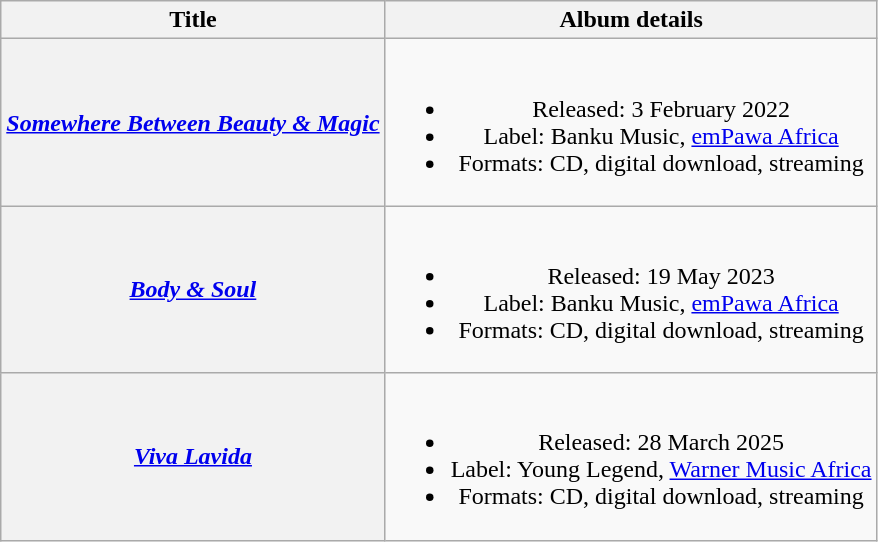<table class="wikitable plainrowheaders" style="text-align:center;">
<tr>
<th>Title</th>
<th>Album details</th>
</tr>
<tr>
<th scope="row"><em><a href='#'>Somewhere Between Beauty & Magic</a></em></th>
<td><br><ul><li>Released: 3 February 2022</li><li>Label: Banku Music, <a href='#'>emPawa Africa</a></li><li>Formats: CD, digital download, streaming</li></ul></td>
</tr>
<tr>
<th scope="row"><em><a href='#'>Body & Soul</a></em></th>
<td><br><ul><li>Released: 19 May 2023</li><li>Label: Banku Music, <a href='#'>emPawa Africa</a></li><li>Formats: CD, digital download, streaming</li></ul></td>
</tr>
<tr>
<th scope="row"><em><a href='#'>Viva Lavida</a></em></th>
<td><br><ul><li>Released: 28 March 2025</li><li>Label: Young Legend, <a href='#'>Warner Music Africa</a></li><li>Formats: CD, digital download, streaming</li></ul></td>
</tr>
</table>
